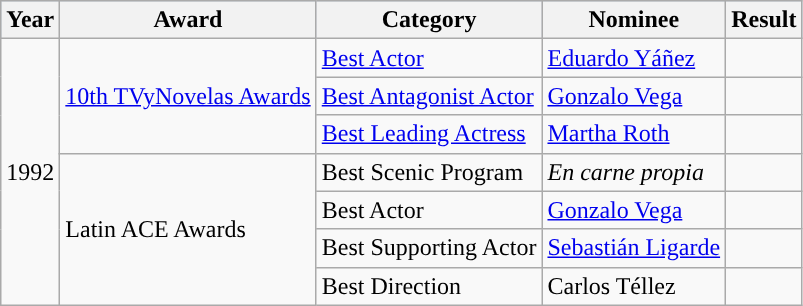<table class="wikitable">
<tr style="background:#b0c4de;">
<th>Year</th>
<th>Award</th>
<th>Category</th>
<th>Nominee</th>
<th>Result</th>
</tr>
<tr>
<td rowspan=7>1992</td>
<td rowspan=3><a href='#'>10th TVyNovelas Awards</a></td>
<td><a href='#'>Best Actor</a></td>
<td><a href='#'>Eduardo Yáñez</a></td>
<td></td>
</tr>
<tr>
<td><a href='#'>Best Antagonist Actor</a></td>
<td><a href='#'>Gonzalo Vega</a></td>
<td></td>
</tr>
<tr>
<td><a href='#'>Best Leading Actress</a></td>
<td><a href='#'>Martha Roth</a></td>
<td></td>
</tr>
<tr>
<td rowspan=4>Latin ACE Awards</td>
<td>Best Scenic Program</td>
<td><em>En carne propia</em></td>
<td></td>
</tr>
<tr>
<td>Best Actor</td>
<td><a href='#'>Gonzalo Vega</a></td>
<td></td>
</tr>
<tr>
<td>Best Supporting Actor</td>
<td><a href='#'>Sebastián Ligarde</a></td>
<td></td>
</tr>
<tr>
<td>Best Direction</td>
<td>Carlos Téllez</td>
<td></td>
</tr>
</table>
